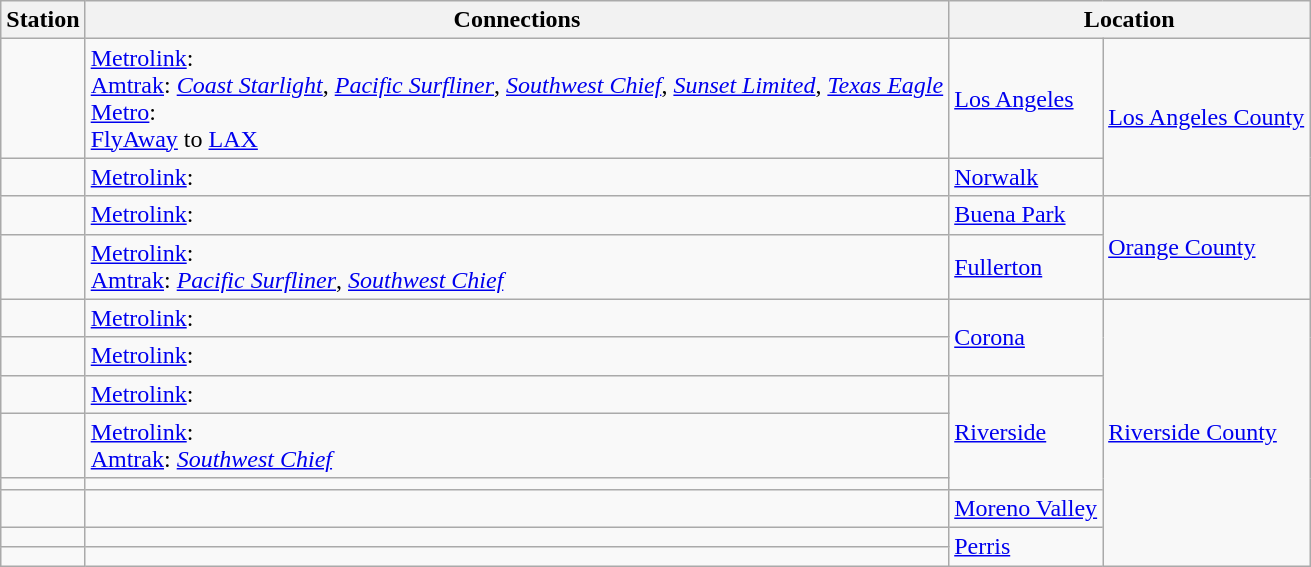<table class="wikitable plainrowheaders">
<tr>
<th>Station</th>
<th>Connections</th>
<th colspan="2">Location<br></th>
</tr>
<tr>
<td></td>
<td> <a href='#'>Metrolink</a>:     <br> <a href='#'>Amtrak</a>: <em><a href='#'>Coast Starlight</a></em>, <em><a href='#'>Pacific Surfliner</a></em>, <em><a href='#'>Southwest Chief</a></em>, <em><a href='#'>Sunset Limited</a></em>, <em><a href='#'>Texas Eagle</a></em><br> <a href='#'>Metro</a>:    <br> <a href='#'>FlyAway</a> to <a href='#'>LAX</a></td>
<td><a href='#'>Los Angeles</a></td>
<td rowspan="2" = bgcolor = #f8f8f8><a href='#'>Los Angeles County</a></td>
</tr>
<tr>
<td></td>
<td> <a href='#'>Metrolink</a>: </td>
<td><a href='#'>Norwalk</a></td>
</tr>
<tr>
<td></td>
<td> <a href='#'>Metrolink</a>: </td>
<td><a href='#'>Buena Park</a></td>
<td rowspan="2" = bgcolor = #f8f8f8><a href='#'>Orange County</a></td>
</tr>
<tr>
<td></td>
<td> <a href='#'>Metrolink</a>: <br> <a href='#'>Amtrak</a>: <em><a href='#'>Pacific Surfliner</a></em>, <em><a href='#'>Southwest Chief</a></em></td>
<td><a href='#'>Fullerton</a></td>
</tr>
<tr>
<td></td>
<td> <a href='#'>Metrolink</a>: </td>
<td rowspan="2"><a href='#'>Corona</a></td>
<td rowspan="8" = bgcolor = #f8f8f8><a href='#'>Riverside County</a></td>
</tr>
<tr>
<td></td>
<td> <a href='#'>Metrolink</a>: </td>
</tr>
<tr>
<td></td>
<td> <a href='#'>Metrolink</a>: </td>
<td rowspan="3"><a href='#'>Riverside</a></td>
</tr>
<tr>
<td></td>
<td> <a href='#'>Metrolink</a>:  <br> <a href='#'>Amtrak</a>: <em><a href='#'>Southwest Chief</a></em></td>
</tr>
<tr>
<td></td>
</tr>
<tr>
<td></td>
<td></td>
<td><a href='#'>Moreno Valley</a></td>
</tr>
<tr>
<td></td>
<td></td>
<td rowspan="2"><a href='#'>Perris</a></td>
</tr>
<tr>
<td></td>
<td></td>
</tr>
</table>
